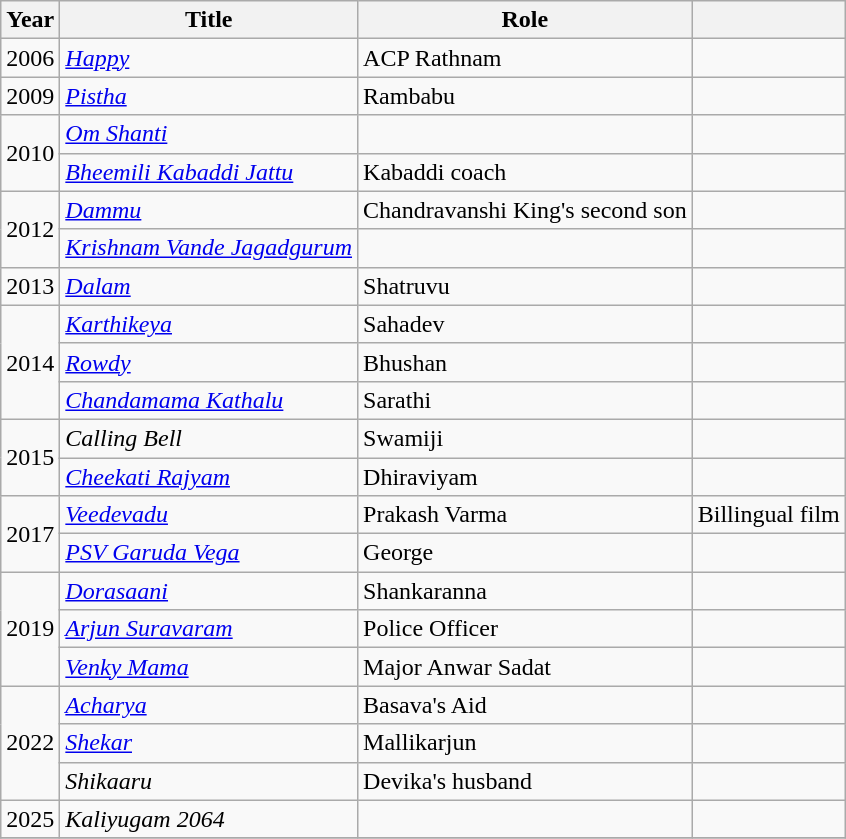<table class="wikitable sortable">
<tr style="text-align:center;">
<th>Year</th>
<th>Title</th>
<th>Role</th>
<th></th>
</tr>
<tr>
<td>2006</td>
<td><em><a href='#'>Happy</a></em></td>
<td>ACP Rathnam</td>
<td></td>
</tr>
<tr>
<td>2009</td>
<td><em><a href='#'>Pistha</a></em></td>
<td>Rambabu</td>
<td></td>
</tr>
<tr>
<td rowspan="2">2010</td>
<td><em><a href='#'>Om Shanti</a></em></td>
<td></td>
<td></td>
</tr>
<tr>
<td><em><a href='#'>Bheemili Kabaddi Jattu</a></em></td>
<td>Kabaddi coach</td>
<td></td>
</tr>
<tr>
<td rowspan="2">2012</td>
<td><em><a href='#'>Dammu</a></em></td>
<td>Chandravanshi King's second son</td>
<td></td>
</tr>
<tr>
<td><em><a href='#'>Krishnam Vande Jagadgurum</a></em></td>
<td></td>
<td></td>
</tr>
<tr>
<td>2013</td>
<td><em><a href='#'>Dalam</a></em></td>
<td>Shatruvu</td>
<td></td>
</tr>
<tr>
<td rowspan="3">2014</td>
<td><em><a href='#'>Karthikeya</a></em></td>
<td>Sahadev</td>
<td></td>
</tr>
<tr>
<td><em><a href='#'>Rowdy</a></em></td>
<td>Bhushan</td>
<td></td>
</tr>
<tr>
<td><em><a href='#'>Chandamama Kathalu</a></em></td>
<td>Sarathi</td>
<td></td>
</tr>
<tr>
<td rowspan="2">2015</td>
<td><em>Calling Bell</em></td>
<td>Swamiji</td>
<td></td>
</tr>
<tr>
<td><em><a href='#'>Cheekati Rajyam</a></em></td>
<td>Dhiraviyam</td>
<td></td>
</tr>
<tr>
<td rowspan="2">2017</td>
<td><em><a href='#'>Veedevadu</a></em></td>
<td>Prakash Varma</td>
<td>Billingual film</td>
</tr>
<tr>
<td><em><a href='#'>PSV Garuda Vega</a></em></td>
<td>George</td>
<td></td>
</tr>
<tr>
<td rowspan="3">2019</td>
<td><em><a href='#'>Dorasaani</a></em></td>
<td>Shankaranna</td>
<td></td>
</tr>
<tr>
<td><em><a href='#'>Arjun Suravaram</a></em></td>
<td>Police Officer</td>
<td></td>
</tr>
<tr>
<td><em><a href='#'>Venky Mama</a></em></td>
<td>Major Anwar Sadat</td>
<td></td>
</tr>
<tr>
<td rowspan="3">2022</td>
<td><em><a href='#'>Acharya</a></em></td>
<td>Basava's Aid</td>
<td></td>
</tr>
<tr>
<td><em><a href='#'>Shekar</a></em></td>
<td>Mallikarjun</td>
<td></td>
</tr>
<tr>
<td><em>Shikaaru</em></td>
<td>Devika's husband</td>
<td></td>
</tr>
<tr>
<td rowspan="1">2025</td>
<td><em>Kaliyugam 2064</em></td>
<td></td>
<td></td>
</tr>
<tr>
</tr>
</table>
